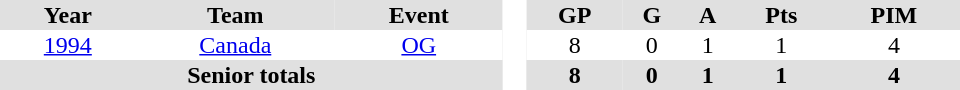<table border="0" cellpadding="1" cellspacing="0" style="text-align:center; width:40em">
<tr ALIGN="center" bgcolor="#e0e0e0">
<th>Year</th>
<th>Team</th>
<th>Event</th>
<th rowspan="99" bgcolor="#ffffff"> </th>
<th>GP</th>
<th>G</th>
<th>A</th>
<th>Pts</th>
<th>PIM</th>
</tr>
<tr>
<td><a href='#'>1994</a></td>
<td><a href='#'>Canada</a></td>
<td><a href='#'>OG</a></td>
<td>8</td>
<td>0</td>
<td>1</td>
<td>1</td>
<td>4</td>
</tr>
<tr bgcolor="#e0e0e0">
<th colspan="3">Senior totals</th>
<th>8</th>
<th>0</th>
<th>1</th>
<th>1</th>
<th>4</th>
</tr>
</table>
